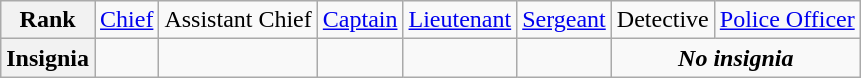<table class="wikitable">
<tr style="text-align:center;">
<th>Rank</th>
<td><a href='#'>Chief</a></td>
<td>Assistant Chief</td>
<td><a href='#'>Captain</a></td>
<td><a href='#'>Lieutenant</a></td>
<td><a href='#'>Sergeant</a></td>
<td>Detective</td>
<td><a href='#'>Police Officer</a></td>
</tr>
<tr style="text-align:center;">
<th>Insignia</th>
<td></td>
<td></td>
<td></td>
<td></td>
<td></td>
<td colspan=2><strong><em>No insignia</em></strong></td>
</tr>
</table>
